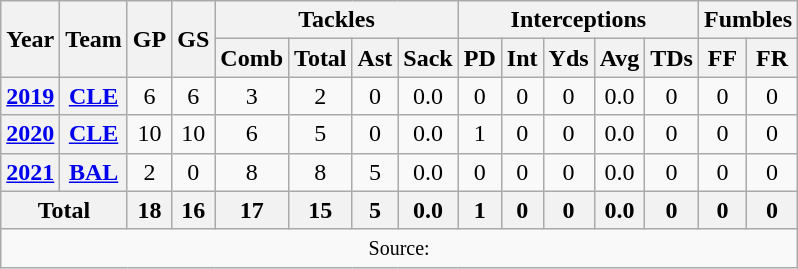<table class="wikitable" style="text-align:center">
<tr>
<th rowspan="2">Year</th>
<th rowspan="2">Team</th>
<th rowspan="2">GP</th>
<th rowspan="2">GS</th>
<th colspan="4">Tackles</th>
<th colspan="5">Interceptions</th>
<th colspan="2">Fumbles</th>
</tr>
<tr>
<th>Comb</th>
<th>Total</th>
<th>Ast</th>
<th>Sack</th>
<th>PD</th>
<th>Int</th>
<th>Yds</th>
<th>Avg</th>
<th>TDs</th>
<th>FF</th>
<th>FR</th>
</tr>
<tr>
<th><a href='#'>2019</a></th>
<th><a href='#'>CLE</a></th>
<td>6</td>
<td>6</td>
<td>3</td>
<td>2</td>
<td>0</td>
<td>0.0</td>
<td>0</td>
<td>0</td>
<td>0</td>
<td>0.0</td>
<td>0</td>
<td>0</td>
<td>0</td>
</tr>
<tr>
<th><a href='#'>2020</a></th>
<th><a href='#'>CLE</a></th>
<td>10</td>
<td>10</td>
<td>6</td>
<td>5</td>
<td>0</td>
<td>0.0</td>
<td>1</td>
<td>0</td>
<td>0</td>
<td>0.0</td>
<td>0</td>
<td>0</td>
<td>0</td>
</tr>
<tr>
<th><a href='#'>2021</a></th>
<th><a href='#'>BAL</a></th>
<td>2</td>
<td>0</td>
<td>8</td>
<td>8</td>
<td>5</td>
<td>0.0</td>
<td>0</td>
<td>0</td>
<td>0</td>
<td>0.0</td>
<td>0</td>
<td 0>0</td>
<td>0</td>
</tr>
<tr>
<th colspan="2">Total</th>
<th>18</th>
<th>16</th>
<th>17</th>
<th>15</th>
<th>5</th>
<th>0.0</th>
<th>1</th>
<th>0</th>
<th>0</th>
<th>0.0</th>
<th>0</th>
<th>0</th>
<th>0</th>
</tr>
<tr>
<td colspan="15"><small>Source: </small></td>
</tr>
</table>
